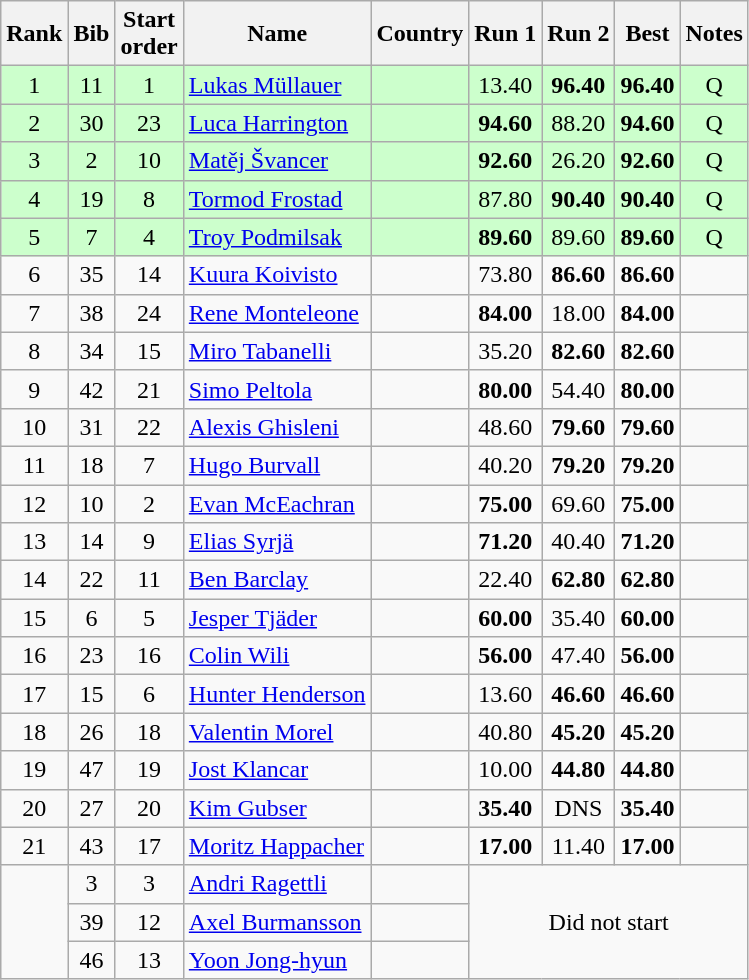<table class="wikitable sortable" style="text-align:center">
<tr>
<th>Rank</th>
<th>Bib</th>
<th>Start<br>order</th>
<th>Name</th>
<th>Country</th>
<th>Run 1</th>
<th>Run 2</th>
<th>Best</th>
<th>Notes</th>
</tr>
<tr bgcolor=ccffcc>
<td>1</td>
<td>11</td>
<td>1</td>
<td align=left><a href='#'>Lukas Müllauer</a></td>
<td align=left></td>
<td>13.40</td>
<td><strong>96.40</strong></td>
<td><strong>96.40</strong></td>
<td>Q</td>
</tr>
<tr bgcolor=ccffcc>
<td>2</td>
<td>30</td>
<td>23</td>
<td align=left><a href='#'>Luca Harrington</a></td>
<td align=left></td>
<td><strong>94.60</strong></td>
<td>88.20</td>
<td><strong>94.60</strong></td>
<td>Q</td>
</tr>
<tr bgcolor=ccffcc>
<td>3</td>
<td>2</td>
<td>10</td>
<td align=left><a href='#'>Matěj Švancer</a></td>
<td align=left></td>
<td><strong>92.60</strong></td>
<td>26.20</td>
<td><strong>92.60</strong></td>
<td>Q</td>
</tr>
<tr bgcolor=ccffcc>
<td>4</td>
<td>19</td>
<td>8</td>
<td align=left><a href='#'>Tormod Frostad</a></td>
<td align=left></td>
<td>87.80</td>
<td><strong>90.40</strong></td>
<td><strong>90.40</strong></td>
<td>Q</td>
</tr>
<tr bgcolor=ccffcc>
<td>5</td>
<td>7</td>
<td>4</td>
<td align=left><a href='#'>Troy Podmilsak</a></td>
<td align=left></td>
<td><strong>89.60</strong></td>
<td>89.60</td>
<td><strong>89.60</strong></td>
<td>Q</td>
</tr>
<tr>
<td>6</td>
<td>35</td>
<td>14</td>
<td align=left><a href='#'>Kuura Koivisto</a></td>
<td align=left></td>
<td>73.80</td>
<td><strong>86.60</strong></td>
<td><strong>86.60</strong></td>
<td></td>
</tr>
<tr>
<td>7</td>
<td>38</td>
<td>24</td>
<td align=left><a href='#'>Rene Monteleone</a></td>
<td align=left></td>
<td><strong>84.00</strong></td>
<td>18.00</td>
<td><strong>84.00</strong></td>
<td></td>
</tr>
<tr>
<td>8</td>
<td>34</td>
<td>15</td>
<td align=left><a href='#'>Miro Tabanelli</a></td>
<td align=left></td>
<td>35.20</td>
<td><strong>82.60</strong></td>
<td><strong>82.60</strong></td>
<td></td>
</tr>
<tr>
<td>9</td>
<td>42</td>
<td>21</td>
<td align=left><a href='#'>Simo Peltola</a></td>
<td align=left></td>
<td><strong>80.00</strong></td>
<td>54.40</td>
<td><strong>80.00</strong></td>
<td></td>
</tr>
<tr>
<td>10</td>
<td>31</td>
<td>22</td>
<td align=left><a href='#'>Alexis Ghisleni</a></td>
<td align=left></td>
<td>48.60</td>
<td><strong>79.60</strong></td>
<td><strong>79.60</strong></td>
<td></td>
</tr>
<tr>
<td>11</td>
<td>18</td>
<td>7</td>
<td align=left><a href='#'>Hugo Burvall</a></td>
<td align=left></td>
<td>40.20</td>
<td><strong>79.20</strong></td>
<td><strong>79.20</strong></td>
<td></td>
</tr>
<tr>
<td>12</td>
<td>10</td>
<td>2</td>
<td align=left><a href='#'>Evan McEachran</a></td>
<td align=left></td>
<td><strong>75.00</strong></td>
<td>69.60</td>
<td><strong>75.00</strong></td>
<td></td>
</tr>
<tr>
<td>13</td>
<td>14</td>
<td>9</td>
<td align=left><a href='#'>Elias Syrjä</a></td>
<td align=left></td>
<td><strong>71.20</strong></td>
<td>40.40</td>
<td><strong>71.20</strong></td>
<td></td>
</tr>
<tr>
<td>14</td>
<td>22</td>
<td>11</td>
<td align=left><a href='#'>Ben Barclay</a></td>
<td align=left></td>
<td>22.40</td>
<td><strong>62.80</strong></td>
<td><strong>62.80</strong></td>
<td></td>
</tr>
<tr>
<td>15</td>
<td>6</td>
<td>5</td>
<td align=left><a href='#'>Jesper Tjäder</a></td>
<td align=left></td>
<td><strong>60.00</strong></td>
<td>35.40</td>
<td><strong>60.00</strong></td>
<td></td>
</tr>
<tr>
<td>16</td>
<td>23</td>
<td>16</td>
<td align=left><a href='#'>Colin Wili</a></td>
<td align=left></td>
<td><strong>56.00</strong></td>
<td>47.40</td>
<td><strong>56.00</strong></td>
<td></td>
</tr>
<tr>
<td>17</td>
<td>15</td>
<td>6</td>
<td align=left><a href='#'>Hunter Henderson</a></td>
<td align=left></td>
<td>13.60</td>
<td><strong>46.60</strong></td>
<td><strong>46.60</strong></td>
<td></td>
</tr>
<tr>
<td>18</td>
<td>26</td>
<td>18</td>
<td align=left><a href='#'>Valentin Morel</a></td>
<td align=left></td>
<td>40.80</td>
<td><strong>45.20</strong></td>
<td><strong>45.20</strong></td>
<td></td>
</tr>
<tr>
<td>19</td>
<td>47</td>
<td>19</td>
<td align=left><a href='#'>Jost Klancar</a></td>
<td align=left></td>
<td>10.00</td>
<td><strong>44.80</strong></td>
<td><strong>44.80</strong></td>
<td></td>
</tr>
<tr>
<td>20</td>
<td>27</td>
<td>20</td>
<td align=left><a href='#'>Kim Gubser</a></td>
<td align=left></td>
<td><strong>35.40</strong></td>
<td>DNS</td>
<td><strong>35.40</strong></td>
<td></td>
</tr>
<tr>
<td>21</td>
<td>43</td>
<td>17</td>
<td align=left><a href='#'>Moritz Happacher</a></td>
<td align=left></td>
<td><strong>17.00</strong></td>
<td>11.40</td>
<td><strong>17.00</strong></td>
<td></td>
</tr>
<tr>
<td rowspan=3></td>
<td>3</td>
<td>3</td>
<td align=left><a href='#'>Andri Ragettli</a></td>
<td align=left></td>
<td colspan=4 rowspan=3>Did not start</td>
</tr>
<tr>
<td>39</td>
<td>12</td>
<td align=left><a href='#'>Axel Burmansson</a></td>
<td align=left></td>
</tr>
<tr>
<td>46</td>
<td>13</td>
<td align=left><a href='#'>Yoon Jong-hyun</a></td>
<td align=left></td>
</tr>
</table>
